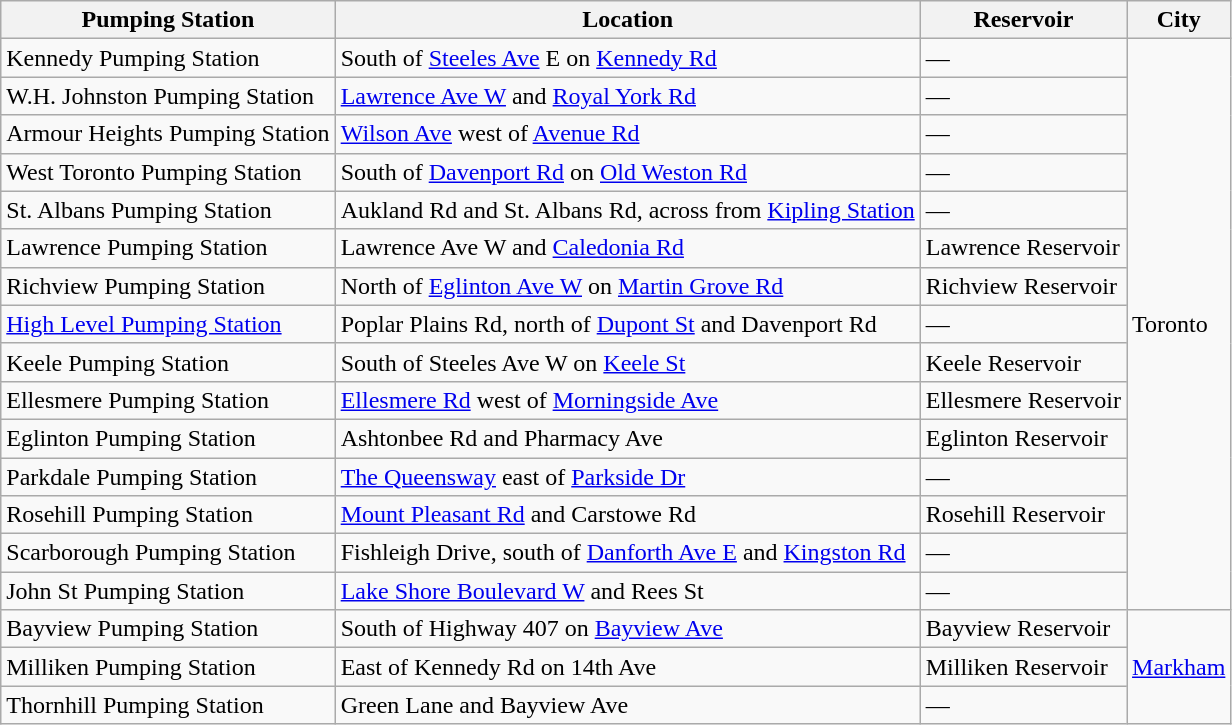<table class="wikitable">
<tr>
<th>Pumping Station</th>
<th>Location</th>
<th>Reservoir</th>
<th>City</th>
</tr>
<tr>
<td>Kennedy Pumping Station</td>
<td>South of <a href='#'>Steeles Ave</a> E on <a href='#'>Kennedy Rd</a></td>
<td>—</td>
<td rowspan="15">Toronto</td>
</tr>
<tr>
<td>W.H. Johnston Pumping Station</td>
<td><a href='#'>Lawrence Ave W</a> and <a href='#'>Royal York Rd</a></td>
<td>—</td>
</tr>
<tr>
<td>Armour Heights Pumping Station</td>
<td><a href='#'>Wilson Ave</a> west of <a href='#'>Avenue Rd</a></td>
<td>—</td>
</tr>
<tr>
<td>West Toronto Pumping Station</td>
<td>South of <a href='#'>Davenport Rd</a> on <a href='#'>Old Weston Rd</a></td>
<td>—</td>
</tr>
<tr>
<td>St. Albans Pumping Station</td>
<td>Aukland Rd and St. Albans Rd, across from <a href='#'>Kipling Station</a></td>
<td>—</td>
</tr>
<tr>
<td>Lawrence Pumping Station</td>
<td>Lawrence Ave W and <a href='#'>Caledonia Rd</a></td>
<td>Lawrence Reservoir</td>
</tr>
<tr>
<td>Richview Pumping Station</td>
<td>North of <a href='#'>Eglinton Ave W</a> on <a href='#'>Martin Grove Rd</a></td>
<td>Richview Reservoir</td>
</tr>
<tr>
<td><a href='#'>High Level Pumping Station</a></td>
<td>Poplar Plains Rd, north of <a href='#'>Dupont St</a> and Davenport Rd</td>
<td>—</td>
</tr>
<tr>
<td>Keele Pumping Station</td>
<td>South of Steeles Ave W on <a href='#'>Keele St</a></td>
<td>Keele Reservoir</td>
</tr>
<tr>
<td>Ellesmere Pumping Station</td>
<td><a href='#'>Ellesmere Rd</a> west of <a href='#'>Morningside Ave</a></td>
<td>Ellesmere Reservoir</td>
</tr>
<tr>
<td>Eglinton Pumping Station</td>
<td>Ashtonbee Rd and Pharmacy Ave</td>
<td>Eglinton Reservoir</td>
</tr>
<tr>
<td>Parkdale Pumping Station</td>
<td><a href='#'>The Queensway</a> east of <a href='#'>Parkside Dr</a></td>
<td>—</td>
</tr>
<tr>
<td>Rosehill Pumping Station</td>
<td><a href='#'>Mount Pleasant Rd</a> and Carstowe Rd</td>
<td>Rosehill Reservoir</td>
</tr>
<tr>
<td>Scarborough Pumping Station</td>
<td>Fishleigh Drive, south of <a href='#'>Danforth Ave E</a> and <a href='#'>Kingston Rd</a></td>
<td>—</td>
</tr>
<tr>
<td>John St Pumping Station</td>
<td><a href='#'>Lake Shore Boulevard W</a> and Rees St</td>
<td>—</td>
</tr>
<tr>
<td>Bayview Pumping Station</td>
<td>South of Highway 407 on <a href='#'>Bayview Ave</a></td>
<td>Bayview Reservoir</td>
<td rowspan="3"><a href='#'>Markham</a></td>
</tr>
<tr>
<td>Milliken Pumping Station</td>
<td>East of Kennedy Rd on 14th Ave</td>
<td>Milliken Reservoir</td>
</tr>
<tr>
<td>Thornhill Pumping Station</td>
<td>Green Lane and Bayview Ave</td>
<td>—</td>
</tr>
</table>
